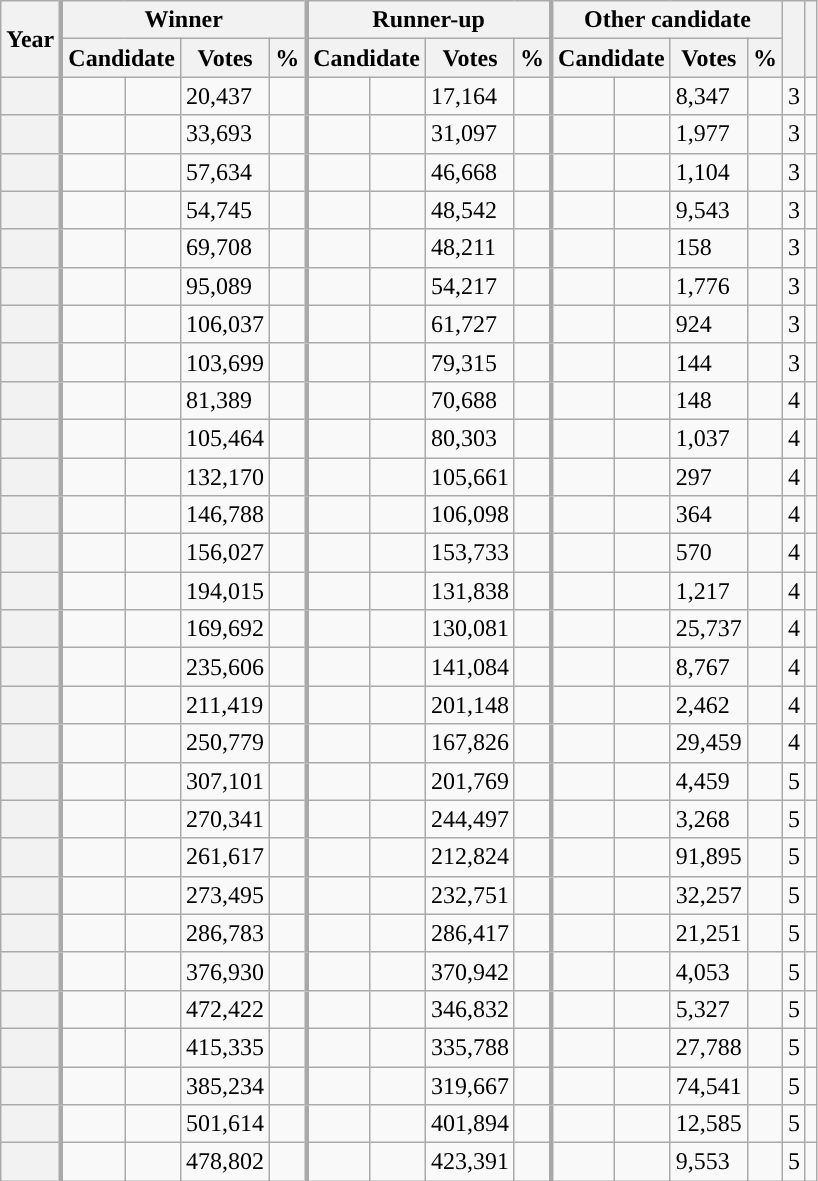<table class="wikitable sortable">
<tr>
<th scope=col rowspan="2">Year</th>
<th scope="col" style="border-left:3px solid darkgray;" colspan="4">Winner</th>
<th scope="col" style="border-left:3px solid darkgray;" colspan="4">Runner-up</th>
<th scope="col" style="border-left:3px solid darkgray;" colspan="4">Other candidate</th>
<th scope="col" rowspan="2"></th>
<th scope="col" class="unsortable" rowspan="2"></th>
</tr>
<tr>
<th scope="col" style="border-left:3px solid darkgray;" colspan="2">Candidate</th>
<th scope="col" data-sort-type="number">Votes</th>
<th scope="col"  data-sort-type="number">%</th>
<th scope="col" style="border-left:3px solid darkgray;" colspan="2">Candidate</th>
<th scope="col"  data-sort-type="number">Votes</th>
<th scope="col"  data-sort-type="number">%</th>
<th scope="col"  scope="col" style="border-left:3px solid darkgray;" colspan="2">Candidate</th>
<th scope="col"  data-sort-type="number">Votes</th>
<th scope="col"  data-sort-type="number">%</th>
</tr>
<tr>
<th scope="row"> </th>
<td style="text-align:left; border-left:3px solid darkgray; background-color:"></td>
<td><strong></strong> </td>
<td>20,437</td>
<td></td>
<td style="text-align:left; border-left:3px solid darkgray; background-color:"></td>
<td> </td>
<td>17,164</td>
<td></td>
<td style="text-align:left; border-left:3px solid darkgray; background-color:"></td>
<td> </td>
<td>8,347</td>
<td></td>
<td>3</td>
<td></td>
</tr>
<tr>
<th scope="row"> </th>
<td style="text-align:left; border-left:3px solid darkgray; background-color:"></td>
<td><strong></strong> </td>
<td>33,693</td>
<td></td>
<td style="text-align:left; border-left:3px solid darkgray; background-color:"></td>
<td> </td>
<td>31,097</td>
<td></td>
<td style="text-align:left; border-left:3px solid darkgray; background-color:"></td>
<td> </td>
<td>1,977</td>
<td></td>
<td>3</td>
<td></td>
</tr>
<tr>
<th scope="row"> </th>
<td style="text-align:left; border-left:3px solid darkgray; background-color:"></td>
<td><strong></strong>  </td>
<td>57,634</td>
<td></td>
<td style="text-align:left; border-left:3px solid darkgray; background-color:"></td>
<td> </td>
<td>46,668</td>
<td></td>
<td style="text-align:left; border-left:3px solid darkgray; background-color:"></td>
<td> </td>
<td>1,104</td>
<td></td>
<td>3</td>
<td></td>
</tr>
<tr>
<th scope="row"> </th>
<td style="text-align:left; border-left:3px solid darkgray; background-color:"></td>
<td><strong></strong>  </td>
<td>54,745</td>
<td></td>
<td style="text-align:left; border-left:3px solid darkgray; background-color:"></td>
<td> </td>
<td>48,542</td>
<td></td>
<td style="text-align:left; border-left:3px solid darkgray; background-color:"></td>
<td> </td>
<td>9,543</td>
<td></td>
<td>3</td>
<td></td>
</tr>
<tr>
<th scope="row"> </th>
<td style="text-align:left; border-left:3px solid darkgray; background-color:"></td>
<td><strong></strong> </td>
<td>69,708</td>
<td></td>
<td style="text-align:left; border-left:3px solid darkgray; background-color:"></td>
<td> </td>
<td>48,211</td>
<td></td>
<td style="text-align:left; border-left:3px solid darkgray; background-color:"></td>
<td> </td>
<td>158</td>
<td></td>
<td>3</td>
<td></td>
</tr>
<tr>
<th scope="row"> </th>
<td style="text-align:left; border-left:3px solid darkgray; background-color:"></td>
<td><strong></strong> </td>
<td>95,089</td>
<td></td>
<td style="text-align:left; border-left:3px solid darkgray; background-color:"></td>
<td> </td>
<td>54,217</td>
<td></td>
<td style="text-align:left; border-left:3px solid darkgray; background-color:"></td>
<td> </td>
<td>1,776</td>
<td></td>
<td>3</td>
<td></td>
</tr>
<tr>
<th scope="row"> </th>
<td style="text-align:left; border-left:3px solid darkgray; background-color:"></td>
<td><strong></strong> </td>
<td>106,037</td>
<td></td>
<td style="text-align:left; border-left:3px solid darkgray; background-color:"></td>
<td> </td>
<td>61,727</td>
<td></td>
<td style="text-align:left; border-left:3px solid darkgray; background-color:"></td>
<td> </td>
<td>924</td>
<td></td>
<td>3</td>
<td></td>
</tr>
<tr>
<th scope="row"></th>
<td style="text-align:left; border-left:3px solid darkgray; background-color:"></td>
<td><strong></strong> </td>
<td>103,699</td>
<td></td>
<td style="text-align:left; border-left:3px solid darkgray; background-color:"></td>
<td> </td>
<td>79,315</td>
<td></td>
<td style="text-align:left; border-left:3px solid darkgray; background-color:"></td>
<td> </td>
<td>144</td>
<td></td>
<td>3</td>
<td></td>
</tr>
<tr>
<th scope="row"> </th>
<td style="text-align:left; border-left:3px solid darkgray; background-color:"></td>
<td><strong></strong> </td>
<td>81,389</td>
<td></td>
<td style="text-align:left; border-left:3px solid darkgray; background-color:"></td>
<td> </td>
<td>70,688</td>
<td></td>
<td style="text-align:left; border-left:3px solid darkgray; background-color:"></td>
<td> </td>
<td>148</td>
<td></td>
<td>4</td>
<td></td>
</tr>
<tr>
<th scope="row"> </th>
<td style="text-align:left; border-left:3px solid darkgray; background-color:"></td>
<td><strong></strong>  </td>
<td>105,464</td>
<td></td>
<td style="text-align:left; border-left:3px solid darkgray; background-color:"></td>
<td> </td>
<td>80,303</td>
<td></td>
<td style="text-align:left; border-left:3px solid darkgray; background-color:"></td>
<td> </td>
<td>1,037</td>
<td></td>
<td>4</td>
<td></td>
</tr>
<tr>
<th scope="row"> </th>
<td style="text-align:left; border-left:3px solid darkgray; background-color:"></td>
<td><strong></strong>  </td>
<td>132,170</td>
<td></td>
<td style="text-align:left; border-left:3px solid darkgray; background-color:"></td>
<td> </td>
<td>105,661</td>
<td></td>
<td style="text-align:left; border-left:3px solid darkgray; background-color:"></td>
<td> </td>
<td>297</td>
<td></td>
<td>4</td>
<td></td>
</tr>
<tr>
<th scope="row"> </th>
<td style="text-align:left; border-left:3px solid darkgray; background-color:"></td>
<td><strong></strong>  </td>
<td>146,788</td>
<td></td>
<td style="text-align:left; border-left:3px solid darkgray; background-color:"></td>
<td> </td>
<td>106,098</td>
<td></td>
<td style="text-align:left; border-left:3px solid darkgray; background-color:"></td>
<td> </td>
<td>364</td>
<td></td>
<td>4</td>
<td></td>
</tr>
<tr>
<th scope="row"> </th>
<td style="text-align:left; border-left:3px solid darkgray; background-color:"></td>
<td><strong></strong>  </td>
<td>156,027</td>
<td></td>
<td style="text-align:left; border-left:3px solid darkgray; background-color:"></td>
<td> </td>
<td>153,733</td>
<td></td>
<td style="text-align:left; border-left:3px solid darkgray; background-color:"></td>
<td> </td>
<td>570</td>
<td></td>
<td>4</td>
<td></td>
</tr>
<tr>
<th scope="row"> </th>
<td style="text-align:left; border-left:3px solid darkgray; background-color:"></td>
<td><strong></strong>  </td>
<td>194,015</td>
<td></td>
<td style="text-align:left; border-left:3px solid darkgray; background-color:"></td>
<td> </td>
<td>131,838</td>
<td></td>
<td style="text-align:left; border-left:3px solid darkgray; background-color:"></td>
<td> </td>
<td>1,217</td>
<td></td>
<td>4</td>
<td></td>
</tr>
<tr>
<th scope="row"> </th>
<td style="text-align:left; border-left:3px solid darkgray; background-color:"></td>
<td><strong></strong>  </td>
<td>169,692</td>
<td></td>
<td style="text-align:left; border-left:3px solid darkgray; background-color:"></td>
<td> </td>
<td>130,081</td>
<td></td>
<td style="text-align:left; border-left:3px solid darkgray; background-color:"></td>
<td> </td>
<td>25,737</td>
<td></td>
<td>4</td>
<td></td>
</tr>
<tr>
<th scope="row"> </th>
<td style="text-align:left; border-left:3px solid darkgray; background-color:"></td>
<td><strong></strong>  </td>
<td>235,606</td>
<td></td>
<td style="text-align:left; border-left:3px solid darkgray; background-color:"></td>
<td> </td>
<td>141,084</td>
<td></td>
<td style="text-align:left; border-left:3px solid darkgray; background-color:"></td>
<td> </td>
<td>8,767</td>
<td></td>
<td>4</td>
<td></td>
</tr>
<tr>
<th scope="row"> </th>
<td style="text-align:left; border-left:3px solid darkgray; background-color:"></td>
<td><strong></strong> </td>
<td>211,419</td>
<td></td>
<td style="text-align:left; border-left:3px solid darkgray; background-color:"></td>
<td>  </td>
<td>201,148</td>
<td></td>
<td style="text-align:left; border-left:3px solid darkgray; background:"></td>
<td> </td>
<td>2,462</td>
<td></td>
<td>4</td>
<td></td>
</tr>
<tr>
<th scope="row"> </th>
<td style="text-align:left; border-left:3px solid darkgray; background-color:"></td>
<td><strong></strong>  </td>
<td>250,779</td>
<td></td>
<td style="text-align:left; border-left:3px solid darkgray; background-color:"></td>
<td> </td>
<td>167,826</td>
<td></td>
<td style="text-align:left; border-left:3px solid darkgray; background-color:"></td>
<td> </td>
<td>29,459</td>
<td></td>
<td>4</td>
<td></td>
</tr>
<tr>
<th scope="row"> </th>
<td style="text-align:left; border-left:3px solid darkgray; background-color:"></td>
<td><strong></strong>  </td>
<td>307,101</td>
<td></td>
<td style="text-align:left; border-left:3px solid darkgray; background-color:"></td>
<td> </td>
<td>201,769</td>
<td></td>
<td style="text-align:left; border-left:3px solid darkgray; background-color:"></td>
<td> </td>
<td>4,459</td>
<td></td>
<td>5</td>
<td></td>
</tr>
<tr>
<th scope="row"> </th>
<td style="text-align:left; border-left:3px solid darkgray; background-color:"></td>
<td><strong></strong>  </td>
<td>270,341</td>
<td></td>
<td style="text-align:left; border-left:3px solid darkgray; background-color:"></td>
<td> </td>
<td>244,497</td>
<td></td>
<td style="text-align:left; border-left:3px solid darkgray; background-color:"></td>
<td> </td>
<td>3,268</td>
<td></td>
<td>5</td>
<td></td>
</tr>
<tr>
<th scope="row"> </th>
<td style="text-align:left; border-left:3px solid darkgray; background-color:"></td>
<td><strong></strong>  </td>
<td>261,617</td>
<td></td>
<td style="text-align:left; border-left:3px solid darkgray; background-color:"></td>
<td> </td>
<td>212,824</td>
<td></td>
<td style="text-align:left; border-left:3px solid darkgray; background-color:"></td>
<td> </td>
<td>91,895</td>
<td></td>
<td>5</td>
<td></td>
</tr>
<tr>
<th scope="row"> </th>
<td style="text-align:left; border-left:3px solid darkgray; background-color:"></td>
<td><strong></strong>  </td>
<td>273,495</td>
<td></td>
<td style="text-align:left; border-left:3px solid darkgray; background-color:"></td>
<td> </td>
<td>232,751</td>
<td></td>
<td style="text-align:left; border-left:3px solid darkgray; background-color:"></td>
<td> </td>
<td>32,257</td>
<td></td>
<td>5</td>
<td></td>
</tr>
<tr>
<th scope="row"> </th>
<td style="text-align:left; border-left:3px solid darkgray; background-color:"></td>
<td><strong></strong> </td>
<td>286,783</td>
<td></td>
<td style="text-align:left; border-left:3px solid darkgray; background-color:"></td>
<td>  </td>
<td>286,417</td>
<td></td>
<td style="text-align:left; border-left:3px solid darkgray; background-color:"></td>
<td> </td>
<td>21,251</td>
<td></td>
<td>5</td>
<td></td>
</tr>
<tr>
<th scope="row"> </th>
<td style="text-align:left; border-left:3px solid darkgray; background-color:"></td>
<td><strong></strong> </td>
<td>376,930</td>
<td></td>
<td style="text-align:left; border-left:3px solid darkgray; background-color:"></td>
<td> </td>
<td>370,942</td>
<td></td>
<td style="text-align:left; border-left:3px solid darkgray; background-color:"></td>
<td> </td>
<td>4,053</td>
<td></td>
<td>5</td>
<td></td>
</tr>
<tr>
<th scope="row"> </th>
<td style="text-align:left; border-left:3px solid darkgray; background-color:"></td>
<td><strong></strong> </td>
<td>472,422</td>
<td></td>
<td style="text-align:left; border-left:3px solid darkgray; background-color:"></td>
<td> </td>
<td>346,832</td>
<td></td>
<td style="text-align:left; border-left:3px solid darkgray; background-color:"></td>
<td> </td>
<td>5,327</td>
<td></td>
<td>5</td>
<td></td>
</tr>
<tr>
<th scope="row"> </th>
<td style="text-align:left; border-left:3px solid darkgray; background-color:"></td>
<td><strong></strong> </td>
<td>415,335</td>
<td></td>
<td style="text-align:left; border-left:3px solid darkgray; background-color:"></td>
<td> </td>
<td>335,788</td>
<td></td>
<td style="text-align:left; border-left:3px solid darkgray; background-color:"></td>
<td> </td>
<td>27,788</td>
<td></td>
<td>5</td>
<td></td>
</tr>
<tr>
<th scope="row"> </th>
<td style="text-align:left; border-left:3px solid darkgray; background-color:"></td>
<td><strong></strong> </td>
<td>385,234</td>
<td></td>
<td style="text-align:left; border-left:3px solid darkgray; background-color:"></td>
<td> </td>
<td>319,667</td>
<td></td>
<td style="text-align:left; border-left:3px solid darkgray; background-color:"></td>
<td> </td>
<td>74,541</td>
<td></td>
<td>5</td>
<td></td>
</tr>
<tr>
<th scope="row"> </th>
<td style="text-align:left; border-left:3px solid darkgray; background-color:"></td>
<td><strong></strong> </td>
<td>501,614</td>
<td></td>
<td style="text-align:left; border-left:3px solid darkgray; background-color:"></td>
<td> </td>
<td>401,894</td>
<td></td>
<td style="text-align:left; border-left:3px solid darkgray; background-color:"></td>
<td> </td>
<td>12,585</td>
<td></td>
<td>5</td>
<td></td>
</tr>
<tr>
<th scope="row"> </th>
<td style="text-align:left; border-left:3px solid darkgray; background-color:"></td>
<td><strong></strong> </td>
<td>478,802</td>
<td></td>
<td style="text-align:left; border-left:3px solid darkgray; background-color:"></td>
<td> </td>
<td>423,391</td>
<td></td>
<td style="text-align:left; border-left:3px solid darkgray; background-color:"></td>
<td> </td>
<td>9,553</td>
<td></td>
<td>5</td>
<td></td>
</tr>
</table>
